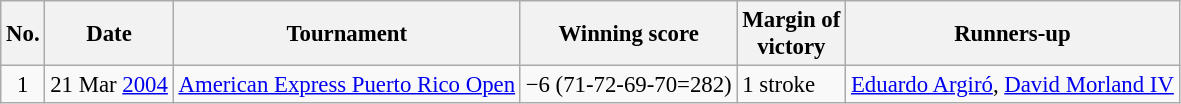<table class="wikitable" style="font-size:95%;">
<tr>
<th>No.</th>
<th>Date</th>
<th>Tournament</th>
<th>Winning score</th>
<th>Margin of<br>victory</th>
<th>Runners-up</th>
</tr>
<tr>
<td align=center>1</td>
<td align=right>21 Mar <a href='#'>2004</a></td>
<td><a href='#'>American Express Puerto Rico Open</a></td>
<td>−6 (71-72-69-70=282)</td>
<td>1 stroke</td>
<td> <a href='#'>Eduardo Argiró</a>,  <a href='#'>David Morland IV</a></td>
</tr>
</table>
